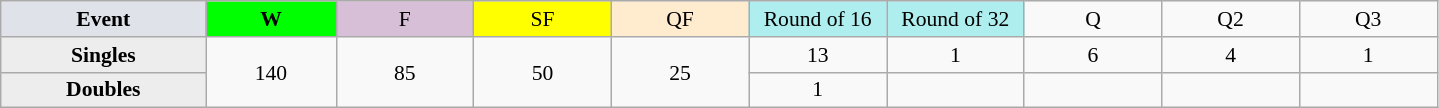<table class=wikitable style=font-size:90%;text-align:center>
<tr>
<td style="width:130px; background:#dfe2e9;"><strong>Event</strong></td>
<td style="width:80px; background:lime;"><strong>W</strong></td>
<td style="width:85px; background:thistle;">F</td>
<td style="width:85px; background:#ff0;">SF</td>
<td style="width:85px; background:#ffebcd;">QF</td>
<td style="width:85px; background:#afeeee;">Round of 16</td>
<td style="width:85px; background:#afeeee;">Round of 32</td>
<td width=85>Q</td>
<td width=85>Q2</td>
<td width=85>Q3</td>
</tr>
<tr>
<th style="background:#ededed;">Singles</th>
<td rowspan=2>140</td>
<td rowspan=2>85</td>
<td rowspan=2>50</td>
<td rowspan=2>25</td>
<td>13</td>
<td>1</td>
<td>6</td>
<td>4</td>
<td>1</td>
</tr>
<tr>
<th style="background:#ededed;">Doubles</th>
<td>1</td>
<td></td>
<td></td>
<td></td>
<td></td>
</tr>
</table>
